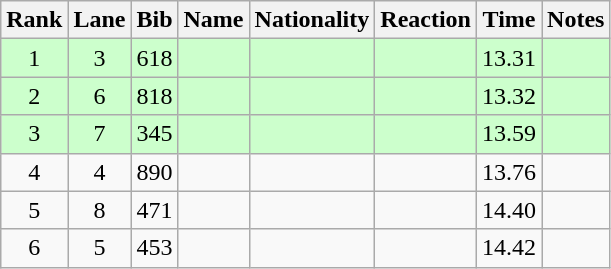<table class="wikitable sortable" style="text-align:center">
<tr>
<th>Rank</th>
<th>Lane</th>
<th>Bib</th>
<th>Name</th>
<th>Nationality</th>
<th>Reaction</th>
<th>Time</th>
<th>Notes</th>
</tr>
<tr bgcolor=ccffcc>
<td>1</td>
<td>3</td>
<td>618</td>
<td align=left></td>
<td align=left></td>
<td></td>
<td>13.31</td>
<td><strong></strong></td>
</tr>
<tr bgcolor=ccffcc>
<td>2</td>
<td>6</td>
<td>818</td>
<td align=left></td>
<td align=left></td>
<td></td>
<td>13.32</td>
<td><strong></strong></td>
</tr>
<tr bgcolor=ccffcc>
<td>3</td>
<td>7</td>
<td>345</td>
<td align=left></td>
<td align=left></td>
<td></td>
<td>13.59</td>
<td><strong></strong></td>
</tr>
<tr>
<td>4</td>
<td>4</td>
<td>890</td>
<td align=left></td>
<td align=left></td>
<td></td>
<td>13.76</td>
<td></td>
</tr>
<tr>
<td>5</td>
<td>8</td>
<td>471</td>
<td align=left></td>
<td align=left></td>
<td></td>
<td>14.40</td>
<td></td>
</tr>
<tr>
<td>6</td>
<td>5</td>
<td>453</td>
<td align=left></td>
<td align=left></td>
<td></td>
<td>14.42</td>
<td></td>
</tr>
</table>
